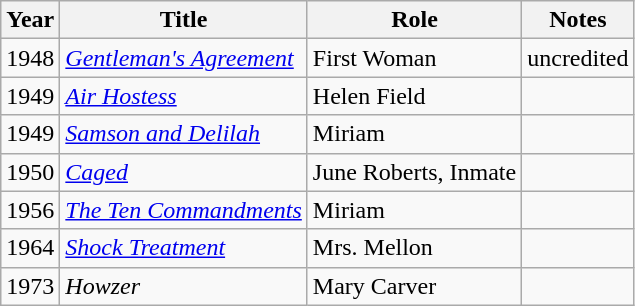<table class="wikitable">
<tr>
<th>Year</th>
<th>Title</th>
<th>Role</th>
<th>Notes</th>
</tr>
<tr>
<td>1948</td>
<td><em><a href='#'>Gentleman's Agreement</a></em></td>
<td>First Woman</td>
<td>uncredited</td>
</tr>
<tr>
<td>1949</td>
<td><em><a href='#'>Air Hostess</a></em></td>
<td>Helen Field</td>
<td></td>
</tr>
<tr>
<td>1949</td>
<td><em><a href='#'>Samson and Delilah</a></em></td>
<td>Miriam</td>
<td></td>
</tr>
<tr>
<td>1950</td>
<td><em><a href='#'>Caged</a></em></td>
<td>June Roberts, Inmate</td>
<td></td>
</tr>
<tr>
<td>1956</td>
<td><em><a href='#'>The Ten Commandments</a></em></td>
<td>Miriam</td>
<td></td>
</tr>
<tr>
<td>1964</td>
<td><em><a href='#'>Shock Treatment</a></em></td>
<td>Mrs. Mellon</td>
<td></td>
</tr>
<tr>
<td>1973</td>
<td><em>Howzer</em></td>
<td>Mary Carver</td>
<td></td>
</tr>
</table>
